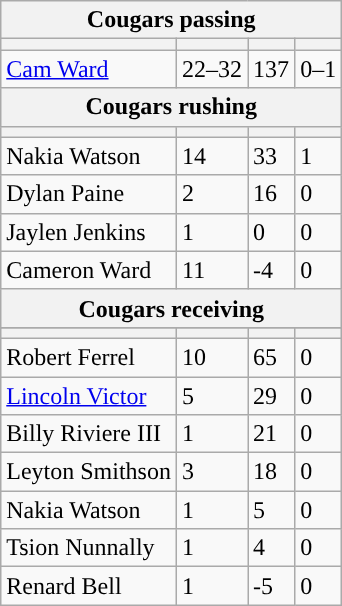<table class="wikitable plainrowheaders">
<tr>
<th colspan="6">Cougars passing</th>
</tr>
<tr>
<th scope="col"></th>
<th scope="col"></th>
<th scope="col"></th>
<th scope="col"></th>
</tr>
<tr>
<td><a href='#'>Cam Ward</a></td>
<td>22–32</td>
<td>137</td>
<td>0–1</td>
</tr>
<tr>
<th colspan="6">Cougars rushing</th>
</tr>
<tr>
<th scope="col"></th>
<th scope="col"></th>
<th scope="col"></th>
<th scope="col"></th>
</tr>
<tr>
<td>Nakia Watson</td>
<td>14</td>
<td>33</td>
<td>1</td>
</tr>
<tr>
<td>Dylan Paine</td>
<td>2</td>
<td>16</td>
<td>0</td>
</tr>
<tr>
<td>Jaylen Jenkins</td>
<td>1</td>
<td>0</td>
<td>0</td>
</tr>
<tr>
<td>Cameron Ward</td>
<td>11</td>
<td>-4</td>
<td>0</td>
</tr>
<tr>
<th colspan="6">Cougars receiving</th>
</tr>
<tr>
</tr>
<tr>
<th scope="col"></th>
<th scope="col"></th>
<th scope="col"></th>
<th scope="col"></th>
</tr>
<tr>
<td>Robert Ferrel</td>
<td>10</td>
<td>65</td>
<td>0</td>
</tr>
<tr>
<td><a href='#'>Lincoln Victor</a></td>
<td>5</td>
<td>29</td>
<td>0</td>
</tr>
<tr>
<td>Billy Riviere III</td>
<td>1</td>
<td>21</td>
<td>0</td>
</tr>
<tr>
<td>Leyton Smithson</td>
<td>3</td>
<td>18</td>
<td>0</td>
</tr>
<tr>
<td>Nakia Watson</td>
<td>1</td>
<td>5</td>
<td>0</td>
</tr>
<tr>
<td>Tsion Nunnally</td>
<td>1</td>
<td>4</td>
<td>0</td>
</tr>
<tr>
<td>Renard Bell</td>
<td>1</td>
<td>-5</td>
<td>0</td>
</tr>
</table>
